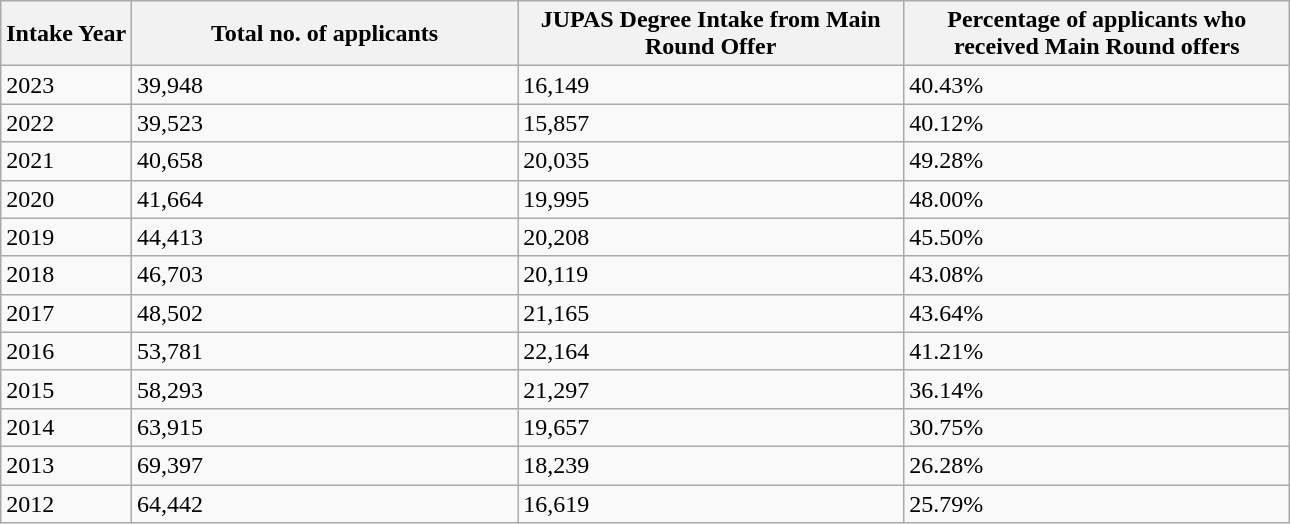<table class="wikitable">
<tr>
<th>Intake Year</th>
<th width="250">Total no. of applicants</th>
<th width="250">JUPAS Degree Intake from Main Round Offer</th>
<th width="250">Percentage of applicants who received Main Round offers</th>
</tr>
<tr>
<td>2023</td>
<td>39,948</td>
<td>16,149</td>
<td>40.43%</td>
</tr>
<tr>
<td>2022</td>
<td>39,523</td>
<td>15,857</td>
<td>40.12%</td>
</tr>
<tr>
<td>2021</td>
<td>40,658</td>
<td>20,035</td>
<td>49.28%</td>
</tr>
<tr>
<td>2020</td>
<td>41,664</td>
<td>19,995</td>
<td>48.00%</td>
</tr>
<tr>
<td>2019</td>
<td>44,413</td>
<td>20,208</td>
<td>45.50%</td>
</tr>
<tr>
<td>2018</td>
<td>46,703</td>
<td>20,119</td>
<td>43.08%</td>
</tr>
<tr>
<td>2017</td>
<td>48,502</td>
<td>21,165</td>
<td>43.64%</td>
</tr>
<tr>
<td>2016</td>
<td>53,781</td>
<td>22,164</td>
<td>41.21%</td>
</tr>
<tr>
<td>2015</td>
<td>58,293</td>
<td>21,297</td>
<td>36.14%</td>
</tr>
<tr>
<td>2014</td>
<td>63,915</td>
<td>19,657</td>
<td>30.75%</td>
</tr>
<tr>
<td>2013</td>
<td>69,397</td>
<td>18,239</td>
<td>26.28%</td>
</tr>
<tr>
<td>2012</td>
<td>64,442</td>
<td>16,619</td>
<td>25.79%</td>
</tr>
</table>
